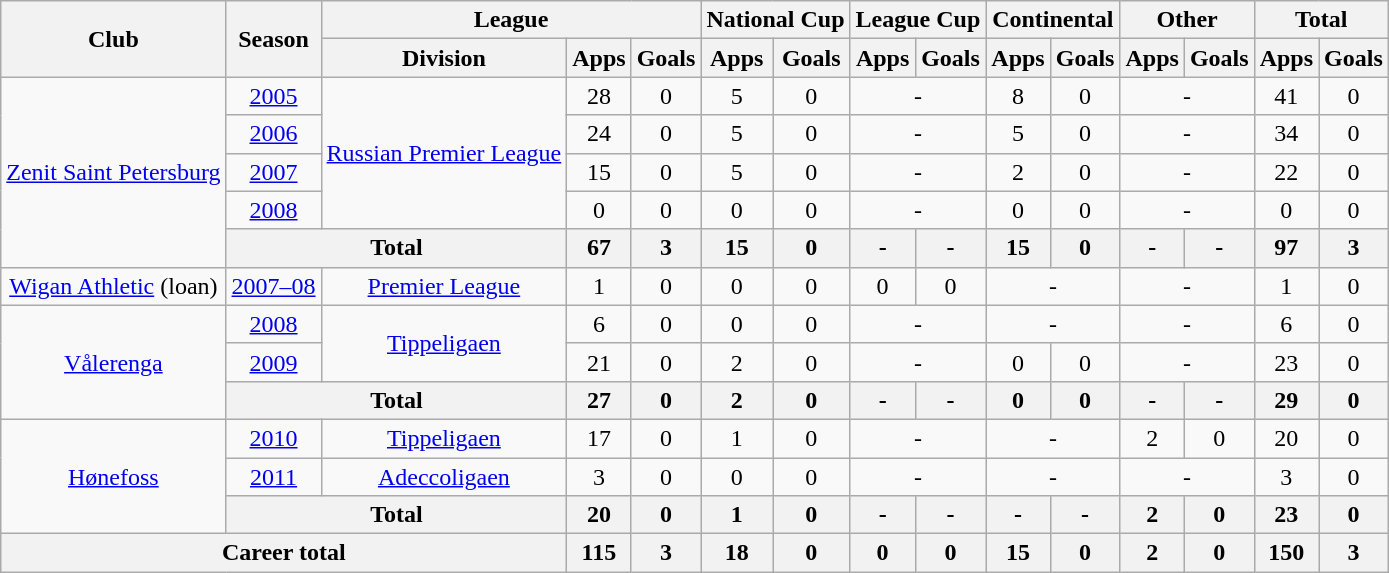<table class="wikitable" style="text-align: center;">
<tr>
<th rowspan="2">Club</th>
<th rowspan="2">Season</th>
<th colspan="3">League</th>
<th colspan="2">National Cup</th>
<th colspan="2">League Cup</th>
<th colspan="2">Continental</th>
<th colspan="2">Other</th>
<th colspan="2">Total</th>
</tr>
<tr>
<th>Division</th>
<th>Apps</th>
<th>Goals</th>
<th>Apps</th>
<th>Goals</th>
<th>Apps</th>
<th>Goals</th>
<th>Apps</th>
<th>Goals</th>
<th>Apps</th>
<th>Goals</th>
<th>Apps</th>
<th>Goals</th>
</tr>
<tr>
<td rowspan="5"><a href='#'>Zenit Saint Petersburg</a></td>
<td><a href='#'>2005</a></td>
<td rowspan="4"><a href='#'>Russian Premier League</a></td>
<td>28</td>
<td>0</td>
<td>5</td>
<td>0</td>
<td colspan="2">-</td>
<td>8</td>
<td>0</td>
<td colspan="2">-</td>
<td>41</td>
<td>0</td>
</tr>
<tr>
<td><a href='#'>2006</a></td>
<td>24</td>
<td>0</td>
<td>5</td>
<td>0</td>
<td colspan="2">-</td>
<td>5</td>
<td>0</td>
<td colspan="2">-</td>
<td>34</td>
<td>0</td>
</tr>
<tr>
<td><a href='#'>2007</a></td>
<td>15</td>
<td>0</td>
<td>5</td>
<td>0</td>
<td colspan="2">-</td>
<td>2</td>
<td>0</td>
<td colspan="2">-</td>
<td>22</td>
<td>0</td>
</tr>
<tr>
<td><a href='#'>2008</a></td>
<td>0</td>
<td>0</td>
<td>0</td>
<td>0</td>
<td colspan="2">-</td>
<td>0</td>
<td>0</td>
<td colspan="2">-</td>
<td>0</td>
<td>0</td>
</tr>
<tr>
<th colspan="2">Total</th>
<th>67</th>
<th>3</th>
<th>15</th>
<th>0</th>
<th>-</th>
<th>-</th>
<th>15</th>
<th>0</th>
<th>-</th>
<th>-</th>
<th>97</th>
<th>3</th>
</tr>
<tr>
<td><a href='#'>Wigan Athletic</a> (loan)</td>
<td><a href='#'>2007–08</a></td>
<td><a href='#'>Premier League</a></td>
<td>1</td>
<td>0</td>
<td>0</td>
<td>0</td>
<td>0</td>
<td>0</td>
<td colspan="2">-</td>
<td colspan="2">-</td>
<td>1</td>
<td>0</td>
</tr>
<tr>
<td rowspan="3"><a href='#'>Vålerenga</a></td>
<td><a href='#'>2008</a></td>
<td rowspan="2"><a href='#'>Tippeligaen</a></td>
<td>6</td>
<td>0</td>
<td>0</td>
<td>0</td>
<td colspan="2">-</td>
<td colspan="2">-</td>
<td colspan="2">-</td>
<td>6</td>
<td>0</td>
</tr>
<tr>
<td><a href='#'>2009</a></td>
<td>21</td>
<td>0</td>
<td>2</td>
<td>0</td>
<td colspan="2">-</td>
<td>0</td>
<td>0</td>
<td colspan="2">-</td>
<td>23</td>
<td>0</td>
</tr>
<tr>
<th colspan="2">Total</th>
<th>27</th>
<th>0</th>
<th>2</th>
<th>0</th>
<th>-</th>
<th>-</th>
<th>0</th>
<th>0</th>
<th>-</th>
<th>-</th>
<th>29</th>
<th>0</th>
</tr>
<tr>
<td rowspan="3"><a href='#'>Hønefoss</a></td>
<td><a href='#'>2010</a></td>
<td><a href='#'>Tippeligaen</a></td>
<td>17</td>
<td>0</td>
<td>1</td>
<td>0</td>
<td colspan="2">-</td>
<td colspan="2">-</td>
<td>2</td>
<td>0</td>
<td>20</td>
<td>0</td>
</tr>
<tr>
<td><a href='#'>2011</a></td>
<td><a href='#'>Adeccoligaen</a></td>
<td>3</td>
<td>0</td>
<td>0</td>
<td>0</td>
<td colspan="2">-</td>
<td colspan="2">-</td>
<td colspan="2">-</td>
<td>3</td>
<td>0</td>
</tr>
<tr>
<th colspan="2">Total</th>
<th>20</th>
<th>0</th>
<th>1</th>
<th>0</th>
<th>-</th>
<th>-</th>
<th>-</th>
<th>-</th>
<th>2</th>
<th>0</th>
<th>23</th>
<th>0</th>
</tr>
<tr>
<th colspan="3">Career total</th>
<th>115</th>
<th>3</th>
<th>18</th>
<th>0</th>
<th>0</th>
<th>0</th>
<th>15</th>
<th>0</th>
<th>2</th>
<th>0</th>
<th>150</th>
<th>3</th>
</tr>
</table>
